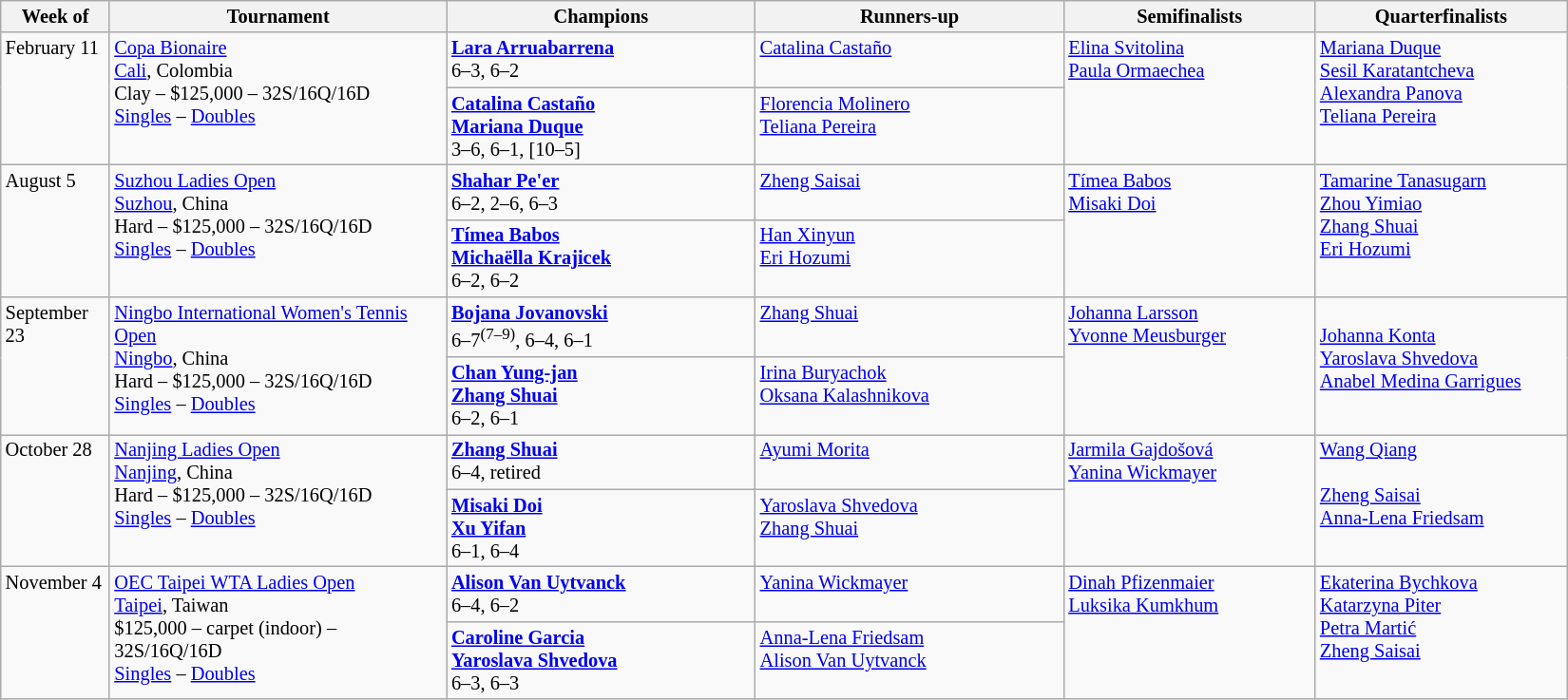<table class="wikitable" style="font-size:85%;">
<tr>
<th width="70">Week of</th>
<th width="230">Tournament</th>
<th width="210">Champions</th>
<th width="210">Runners-up</th>
<th width="170">Semifinalists</th>
<th width="170">Quarterfinalists</th>
</tr>
<tr valign=top>
<td rowspan=2>February 11</td>
<td rowspan=2><a href='#'>Copa Bionaire</a> <br> <a href='#'>Cali</a>, Colombia <br> Clay – $125,000 – 32S/16Q/16D <br> <a href='#'>Singles</a> – <a href='#'>Doubles</a></td>
<td> <strong><a href='#'>Lara Arruabarrena</a></strong> <br> 6–3, 6–2</td>
<td> <a href='#'>Catalina Castaño</a></td>
<td rowspan=2> <a href='#'>Elina Svitolina</a> <br>  <a href='#'>Paula Ormaechea</a></td>
<td rowspan=2> <a href='#'>Mariana Duque</a> <br>  <a href='#'>Sesil Karatantcheva</a> <br>  <a href='#'>Alexandra Panova</a> <br>  <a href='#'>Teliana Pereira</a></td>
</tr>
<tr valign=top>
<td> <strong><a href='#'>Catalina Castaño</a> <br>  <a href='#'>Mariana Duque</a></strong> <br> 3–6, 6–1, [10–5]</td>
<td> <a href='#'>Florencia Molinero</a> <br>  <a href='#'>Teliana Pereira</a></td>
</tr>
<tr valign=top>
<td rowspan=2>August 5</td>
<td rowspan=2><a href='#'>Suzhou Ladies Open</a> <br> <a href='#'>Suzhou</a>, China <br> Hard – $125,000 – 32S/16Q/16D <br> <a href='#'>Singles</a> – <a href='#'>Doubles</a></td>
<td> <strong><a href='#'>Shahar Pe'er</a></strong> <br> 6–2, 2–6, 6–3</td>
<td> <a href='#'>Zheng Saisai</a></td>
<td rowspan=2> <a href='#'>Tímea Babos</a> <br>  <a href='#'>Misaki Doi</a></td>
<td rowspan=2> <a href='#'>Tamarine Tanasugarn</a> <br>  <a href='#'>Zhou Yimiao</a> <br>  <a href='#'>Zhang Shuai</a> <br>  <a href='#'>Eri Hozumi</a></td>
</tr>
<tr valign=top>
<td> <strong><a href='#'>Tímea Babos</a> <br>  <a href='#'>Michaëlla Krajicek</a></strong> <br> 6–2, 6–2</td>
<td> <a href='#'>Han Xinyun</a> <br>  <a href='#'>Eri Hozumi</a></td>
</tr>
<tr valign=top>
<td rowspan=2>September 23</td>
<td rowspan=2><a href='#'>Ningbo International Women's Tennis Open</a> <br> <a href='#'>Ningbo</a>, China <br> Hard – $125,000 – 32S/16Q/16D <br> <a href='#'>Singles</a> – <a href='#'>Doubles</a></td>
<td> <strong><a href='#'>Bojana Jovanovski</a></strong> <br> 6–7<sup>(7–9)</sup>, 6–4, 6–1</td>
<td> <a href='#'>Zhang Shuai</a></td>
<td rowspan=2> <a href='#'>Johanna Larsson</a> <br>  <a href='#'>Yvonne Meusburger</a></td>
<td rowspan=2> <br>  <a href='#'>Johanna Konta</a> <br>  <a href='#'>Yaroslava Shvedova</a> <br>  <a href='#'>Anabel Medina Garrigues</a></td>
</tr>
<tr valign=top>
<td> <strong><a href='#'>Chan Yung-jan</a> <br>  <a href='#'>Zhang Shuai</a></strong> <br> 6–2, 6–1</td>
<td> <a href='#'>Irina Buryachok</a> <br>  <a href='#'>Oksana Kalashnikova</a></td>
</tr>
<tr valign=top>
<td rowspan=2>October 28</td>
<td rowspan=2><a href='#'>Nanjing Ladies Open</a> <br> <a href='#'>Nanjing</a>, China <br> Hard – $125,000 – 32S/16Q/16D <br> <a href='#'>Singles</a> – <a href='#'>Doubles</a></td>
<td> <strong><a href='#'>Zhang Shuai</a></strong> <br> 6–4, retired</td>
<td> <a href='#'>Ayumi Morita</a></td>
<td rowspan=2> <a href='#'>Jarmila Gajdošová</a> <br>  <a href='#'>Yanina Wickmayer</a></td>
<td rowspan=2> <a href='#'>Wang Qiang</a> <br>  <br>  <a href='#'>Zheng Saisai</a> <br>  <a href='#'>Anna-Lena Friedsam</a></td>
</tr>
<tr valign=top>
<td> <strong><a href='#'>Misaki Doi</a> <br>  <a href='#'>Xu Yifan</a></strong> <br> 6–1, 6–4</td>
<td> <a href='#'>Yaroslava Shvedova</a> <br>  <a href='#'>Zhang Shuai</a></td>
</tr>
<tr valign=top>
<td rowspan=2>November 4</td>
<td rowspan=2><a href='#'>OEC Taipei WTA Ladies Open</a> <br> <a href='#'>Taipei</a>, Taiwan <br> $125,000 – carpet (indoor) – 32S/16Q/16D <br> <a href='#'>Singles</a> – <a href='#'>Doubles</a></td>
<td> <strong><a href='#'>Alison Van Uytvanck</a></strong> <br> 6–4, 6–2</td>
<td> <a href='#'>Yanina Wickmayer</a></td>
<td rowspan=2> <a href='#'>Dinah Pfizenmaier</a> <br>  <a href='#'>Luksika Kumkhum</a></td>
<td rowspan=2> <a href='#'>Ekaterina Bychkova</a> <br>  <a href='#'>Katarzyna Piter</a> <br>  <a href='#'>Petra Martić</a> <br>  <a href='#'>Zheng Saisai</a></td>
</tr>
<tr valign=top>
<td> <strong><a href='#'>Caroline Garcia</a></strong> <br>  <strong><a href='#'>Yaroslava Shvedova</a></strong> <br> 6–3, 6–3</td>
<td> <a href='#'>Anna-Lena Friedsam</a> <br>  <a href='#'>Alison Van Uytvanck</a></td>
</tr>
</table>
